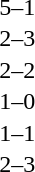<table cellspacing=1 width=70%>
<tr>
<th width=25%></th>
<th width=30%></th>
<th width=15%></th>
<th width=30%></th>
</tr>
<tr>
<td></td>
<td align=right></td>
<td align=center>5–1</td>
<td></td>
</tr>
<tr>
<td></td>
<td align=right></td>
<td align=center>2–3</td>
<td></td>
</tr>
<tr>
<td></td>
<td align=right></td>
<td align=center>2–2</td>
<td></td>
</tr>
<tr>
<td></td>
<td align=right></td>
<td align=center>1–0</td>
<td></td>
</tr>
<tr>
<td></td>
<td align=right></td>
<td align=center>1–1</td>
<td></td>
</tr>
<tr>
<td></td>
<td align=right></td>
<td align=center>2–3</td>
<td></td>
</tr>
</table>
